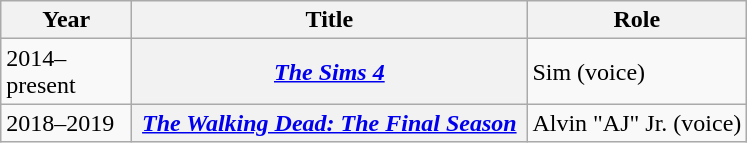<table class="wikitable sortable plainrowheaders">
<tr>
<th scope="col" style="width:5em;">Year</th>
<th scope="col" style="width:16em">Title</th>
<th scope="col">Role</th>
</tr>
<tr>
<td>2014–present</td>
<th scope="row"><em><a href='#'>The Sims 4</a></em></th>
<td>Sim (voice)</td>
</tr>
<tr>
<td>2018–2019</td>
<th scope="row"><em><a href='#'>The Walking Dead: The Final Season</a></em></th>
<td>Alvin "AJ" Jr. (voice)</td>
</tr>
</table>
